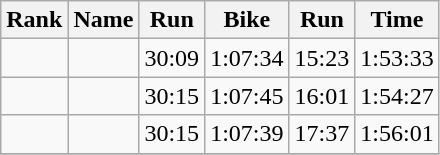<table class="wikitable sortable">
<tr>
<th>Rank</th>
<th>Name</th>
<th>Run</th>
<th>Bike</th>
<th>Run</th>
<th>Time</th>
</tr>
<tr align="center">
<td></td>
<td align="left"><strong></strong></td>
<td>30:09</td>
<td>1:07:34</td>
<td>15:23</td>
<td>1:53:33</td>
</tr>
<tr align="center">
<td></td>
<td align="left"></td>
<td>30:15</td>
<td>1:07:45</td>
<td>16:01</td>
<td>1:54:27</td>
</tr>
<tr align="center">
<td></td>
<td align="left"></td>
<td>30:15</td>
<td>1:07:39</td>
<td>17:37</td>
<td>1:56:01</td>
</tr>
<tr align="center">
</tr>
</table>
